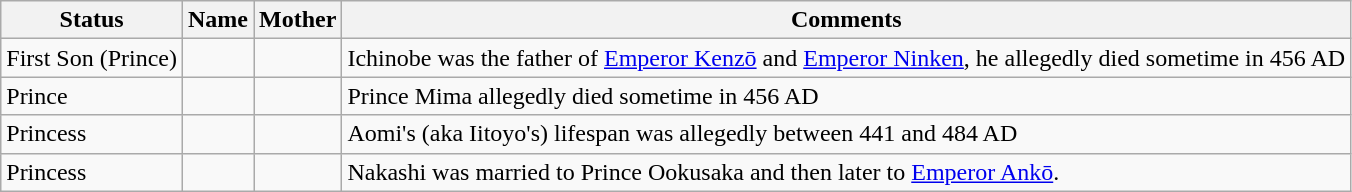<table class="wikitable">
<tr>
<th>Status</th>
<th>Name</th>
<th>Mother</th>
<th>Comments</th>
</tr>
<tr>
<td>First Son (Prince)</td>
<td></td>
<td></td>
<td>Ichinobe was the father of <a href='#'>Emperor Kenzō</a> and <a href='#'>Emperor Ninken</a>, he allegedly died sometime in 456 AD</td>
</tr>
<tr>
<td>Prince</td>
<td></td>
<td></td>
<td>Prince Mima allegedly died sometime in 456 AD</td>
</tr>
<tr>
<td>Princess</td>
<td></td>
<td></td>
<td>Aomi's (aka Iitoyo's) lifespan was allegedly between 441 and 484 AD</td>
</tr>
<tr>
<td>Princess</td>
<td></td>
<td></td>
<td>Nakashi was married to Prince Ookusaka and then later to <a href='#'>Emperor Ankō</a>.</td>
</tr>
</table>
